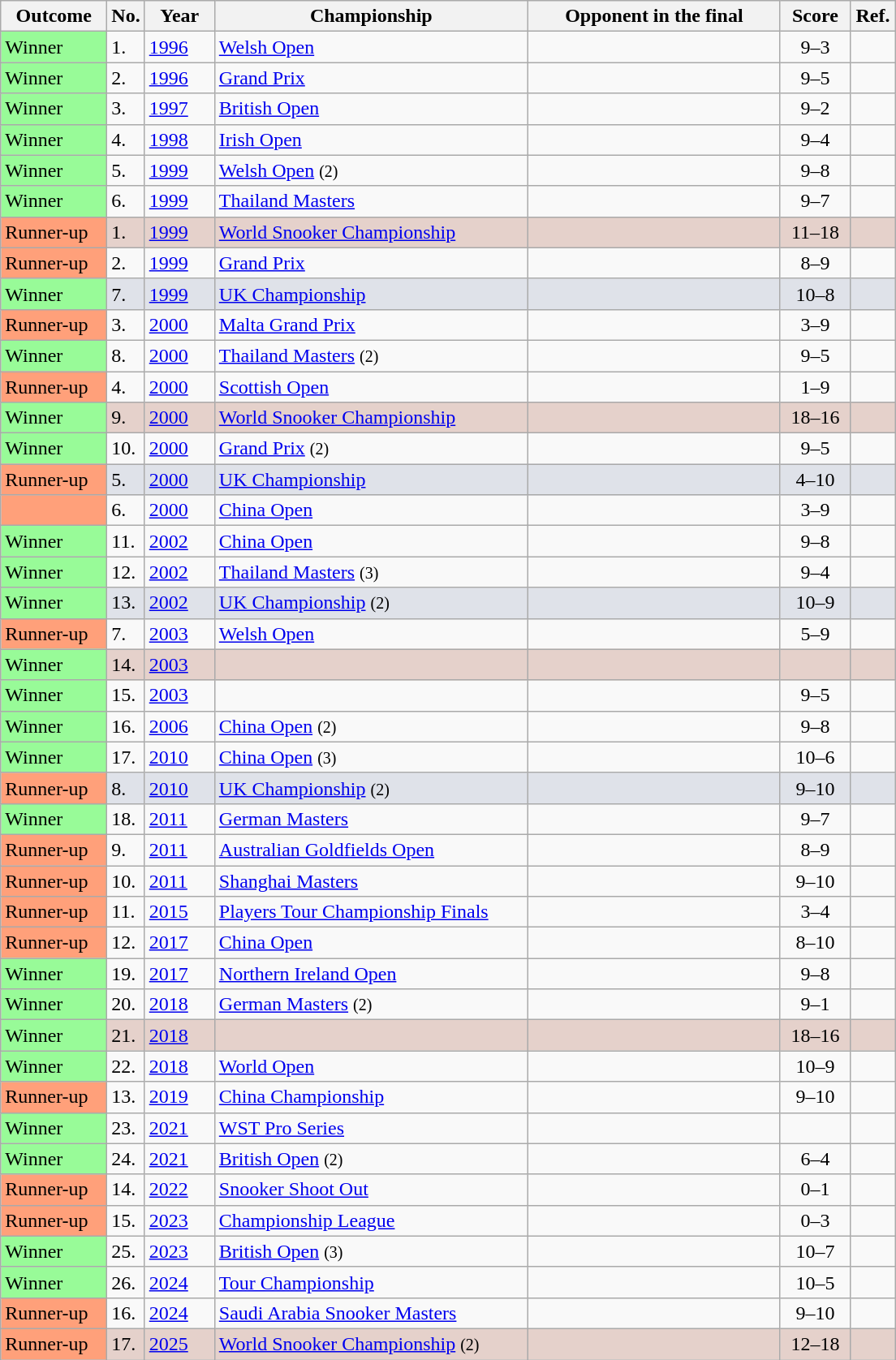<table class="wikitable sortable">
<tr>
<th style="width:80px;">Outcome</th>
<th style="width:20px;">No.</th>
<th style="width:50px;">Year</th>
<th style="width:250px;">Championship</th>
<th style="width:200px;">Opponent in the final</th>
<th style="width:50px;">Score</th>
<th style="width:30px;" class=unsortable>Ref.</th>
</tr>
<tr>
<td style="background:#98FB98">Winner</td>
<td>1.</td>
<td><a href='#'>1996</a></td>
<td><a href='#'>Welsh Open</a></td>
<td> </td>
<td align="center">9–3</td>
<td align="center"></td>
</tr>
<tr>
<td style="background:#98FB98">Winner</td>
<td>2.</td>
<td><a href='#'>1996</a></td>
<td><a href='#'>Grand Prix</a></td>
<td> </td>
<td align="center">9–5</td>
<td align="center"></td>
</tr>
<tr>
<td style="background:#98FB98">Winner</td>
<td>3.</td>
<td><a href='#'>1997</a></td>
<td><a href='#'>British Open</a></td>
<td> </td>
<td align="center">9–2</td>
<td align="center"></td>
</tr>
<tr>
<td style="background:#98FB98">Winner</td>
<td>4.</td>
<td><a href='#'>1998</a></td>
<td><a href='#'>Irish Open</a></td>
<td> </td>
<td align="center">9–4</td>
<td align="center"></td>
</tr>
<tr>
<td style="background:#98FB98">Winner</td>
<td>5.</td>
<td><a href='#'>1999</a></td>
<td><a href='#'>Welsh Open</a> <small>(2)</small></td>
<td> </td>
<td align="center">9–8</td>
<td align="center"></td>
</tr>
<tr>
<td style="background:#98FB98">Winner</td>
<td>6.</td>
<td><a href='#'>1999</a></td>
<td><a href='#'>Thailand Masters</a></td>
<td> </td>
<td align="center">9–7</td>
<td align="center"></td>
</tr>
<tr style="background:#e5d1cb;">
<td style="background:#ffa07a;">Runner-up</td>
<td>1.</td>
<td><a href='#'>1999</a></td>
<td><a href='#'>World Snooker Championship</a></td>
<td> </td>
<td align="center">11–18</td>
<td align="center"></td>
</tr>
<tr>
<td style="background:#ffa07a;">Runner-up</td>
<td>2.</td>
<td><a href='#'>1999</a></td>
<td><a href='#'>Grand Prix</a></td>
<td> </td>
<td align="center">8–9</td>
<td align="center"></td>
</tr>
<tr style="background:#dfe2e9;">
<td style="background:#98FB98">Winner</td>
<td>7.</td>
<td><a href='#'>1999</a></td>
<td><a href='#'>UK Championship</a></td>
<td> </td>
<td align="center">10–8</td>
<td align="center"></td>
</tr>
<tr>
<td style="background:#ffa07a;">Runner-up</td>
<td>3.</td>
<td><a href='#'>2000</a></td>
<td><a href='#'>Malta Grand Prix</a></td>
<td> </td>
<td align="center">3–9</td>
<td align="center"></td>
</tr>
<tr>
<td style="background:#98FB98">Winner</td>
<td>8.</td>
<td><a href='#'>2000</a></td>
<td><a href='#'>Thailand Masters</a> <small>(2)</small></td>
<td> </td>
<td align="center">9–5</td>
<td align="center"></td>
</tr>
<tr>
<td style="background:#ffa07a;">Runner-up</td>
<td>4.</td>
<td><a href='#'>2000</a></td>
<td><a href='#'>Scottish Open</a></td>
<td> </td>
<td align="center">1–9</td>
<td align="center"></td>
</tr>
<tr style="background:#e5d1cb;">
<td style="background:#98FB98">Winner</td>
<td>9.</td>
<td><a href='#'>2000</a></td>
<td><a href='#'>World Snooker Championship</a></td>
<td> </td>
<td align="center">18–16</td>
<td align="center"></td>
</tr>
<tr>
<td style="background:#98FB98">Winner</td>
<td>10.</td>
<td><a href='#'>2000</a></td>
<td><a href='#'>Grand Prix</a> <small>(2)</small></td>
<td> </td>
<td align="center">9–5</td>
<td align="center"></td>
</tr>
<tr style="background:#dfe2e9;">
<td style="background:#ffa07a;">Runner-up</td>
<td>5.</td>
<td><a href='#'>2000</a></td>
<td><a href='#'>UK Championship</a></td>
<td> </td>
<td align="center">4–10</td>
<td align="center"></td>
</tr>
<tr>
<td style="background:#ffa07a;"></td>
<td>6.</td>
<td><a href='#'>2000</a></td>
<td><a href='#'>China Open</a></td>
<td> </td>
<td align="center">3–9</td>
<td align="center"></td>
</tr>
<tr>
<td style="background:#98FB98">Winner</td>
<td>11.</td>
<td><a href='#'>2002</a></td>
<td><a href='#'>China Open</a></td>
<td> </td>
<td align="center">9–8</td>
<td align="center"></td>
</tr>
<tr>
<td style="background:#98FB98">Winner</td>
<td>12.</td>
<td><a href='#'>2002</a></td>
<td><a href='#'>Thailand Masters</a> <small>(3)</small></td>
<td> </td>
<td align="center">9–4</td>
<td align="center"></td>
</tr>
<tr style="background:#dfe2e9;">
<td style="background:#98FB98">Winner</td>
<td>13.</td>
<td><a href='#'>2002</a></td>
<td><a href='#'>UK Championship</a> <small>(2)</small></td>
<td> </td>
<td align="center">10–9</td>
<td align="center"></td>
</tr>
<tr>
<td style="background:#ffa07a;">Runner-up</td>
<td>7.</td>
<td><a href='#'>2003</a></td>
<td><a href='#'>Welsh Open</a></td>
<td> </td>
<td align="center">5–9</td>
<td align="center"></td>
</tr>
<tr style="background:#e5d1cb;">
<td style="background:#98FB98">Winner</td>
<td>14.</td>
<td><a href='#'>2003</a></td>
<td></td>
<td> </td>
<td align="center"></td>
<td align="center"></td>
</tr>
<tr>
<td style="background:#98FB98">Winner</td>
<td>15.</td>
<td><a href='#'>2003</a></td>
<td></td>
<td> </td>
<td align="center">9–5</td>
<td align="center"></td>
</tr>
<tr>
<td style="background:#98FB98">Winner</td>
<td>16.</td>
<td><a href='#'>2006</a></td>
<td><a href='#'>China Open</a> <small>(2)</small></td>
<td> </td>
<td align="center">9–8</td>
<td align="center"></td>
</tr>
<tr>
<td style="background:#98FB98">Winner</td>
<td>17.</td>
<td><a href='#'>2010</a></td>
<td><a href='#'>China Open</a> <small>(3)</small></td>
<td> </td>
<td align="center">10–6</td>
<td align="center"></td>
</tr>
<tr style="background:#dfe2e9;">
<td style="background:#ffa07a;">Runner-up</td>
<td>8.</td>
<td><a href='#'>2010</a></td>
<td><a href='#'>UK Championship</a> <small>(2)</small></td>
<td> </td>
<td align="center">9–10</td>
<td align="center"></td>
</tr>
<tr>
<td style="background:#98FB98">Winner</td>
<td>18.</td>
<td><a href='#'>2011</a></td>
<td><a href='#'>German Masters</a></td>
<td> </td>
<td align="center">9–7</td>
<td align="center"></td>
</tr>
<tr>
<td style="background:#ffa07a;">Runner-up</td>
<td>9.</td>
<td><a href='#'>2011</a></td>
<td><a href='#'>Australian Goldfields Open</a></td>
<td> </td>
<td align="center">8–9</td>
<td align="center"></td>
</tr>
<tr>
<td style="background:#ffa07a;">Runner-up</td>
<td>10.</td>
<td><a href='#'>2011</a></td>
<td><a href='#'>Shanghai Masters</a></td>
<td> </td>
<td align="center">9–10</td>
<td align="center"></td>
</tr>
<tr>
<td style="background:#ffa07a;">Runner-up</td>
<td>11.</td>
<td><a href='#'>2015</a></td>
<td><a href='#'>Players Tour Championship Finals</a></td>
<td> </td>
<td align="center">3–4</td>
<td align="center"></td>
</tr>
<tr>
<td style="background:#ffa07a;">Runner-up</td>
<td>12.</td>
<td><a href='#'>2017</a></td>
<td><a href='#'>China Open</a></td>
<td> </td>
<td align="center">8–10</td>
<td align="center"></td>
</tr>
<tr>
<td style="background:#98FB98">Winner</td>
<td>19.</td>
<td><a href='#'>2017</a></td>
<td><a href='#'>Northern Ireland Open</a></td>
<td> </td>
<td align="center">9–8</td>
<td align="center"></td>
</tr>
<tr>
<td style="background:#98FB98">Winner</td>
<td>20.</td>
<td><a href='#'>2018</a></td>
<td><a href='#'>German Masters</a> <small>(2)</small></td>
<td> </td>
<td align="center">9–1</td>
<td align="center"></td>
</tr>
<tr style="background:#e5d1cb;">
<td style="background:#98FB98">Winner</td>
<td>21.</td>
<td><a href='#'>2018</a></td>
<td></td>
<td> </td>
<td align="center">18–16</td>
<td align="center"></td>
</tr>
<tr>
<td style="background:#98FB98">Winner</td>
<td>22.</td>
<td><a href='#'>2018</a></td>
<td><a href='#'>World Open</a></td>
<td> </td>
<td align="center">10–9</td>
<td align="center"></td>
</tr>
<tr>
<td style="background:#ffa07a;">Runner-up</td>
<td>13.</td>
<td><a href='#'>2019</a></td>
<td><a href='#'>China Championship</a></td>
<td> </td>
<td align="center">9–10</td>
<td align="center"></td>
</tr>
<tr>
<td style="background:#98FB98">Winner</td>
<td>23.</td>
<td><a href='#'>2021</a></td>
<td><a href='#'>WST Pro Series</a></td>
<td> </td>
<td align="center"></td>
<td align="center"></td>
</tr>
<tr>
<td style="background:#98FB98">Winner</td>
<td>24.</td>
<td><a href='#'>2021</a></td>
<td><a href='#'>British Open</a> <small>(2)</small></td>
<td> </td>
<td align="center">6–4</td>
<td align="center"></td>
</tr>
<tr>
<td style="background:#ffa07a;">Runner-up</td>
<td>14.</td>
<td><a href='#'>2022</a></td>
<td><a href='#'>Snooker Shoot Out</a></td>
<td> </td>
<td align="center">0–1</td>
<td align="center"></td>
</tr>
<tr>
<td style="background:#ffa07a;">Runner-up</td>
<td>15.</td>
<td><a href='#'>2023</a></td>
<td><a href='#'>Championship League</a></td>
<td> </td>
<td align="center">0–3</td>
<td align="center"></td>
</tr>
<tr>
<td style="background:#98FB98">Winner</td>
<td>25.</td>
<td><a href='#'>2023</a></td>
<td><a href='#'>British Open</a> <small>(3)</small></td>
<td> </td>
<td align="center">10–7</td>
<td align="center"></td>
</tr>
<tr>
<td style="background:#98FB98">Winner</td>
<td>26.</td>
<td><a href='#'>2024</a></td>
<td><a href='#'>Tour Championship</a></td>
<td> </td>
<td align="center">10–5</td>
<td align="center"></td>
</tr>
<tr>
<td style="background:#ffa07a;">Runner-up</td>
<td>16.</td>
<td><a href='#'>2024</a></td>
<td><a href='#'>Saudi Arabia Snooker Masters</a></td>
<td> </td>
<td align="center">9–10</td>
<td align="center"></td>
</tr>
<tr style="background:#e5d1cb;">
<td style="background:#ffa07a;">Runner-up</td>
<td>17.</td>
<td><a href='#'>2025</a></td>
<td><a href='#'>World Snooker Championship</a> <small>(2)</small></td>
<td> </td>
<td align="center">12–18</td>
<td align="center"></td>
</tr>
</table>
